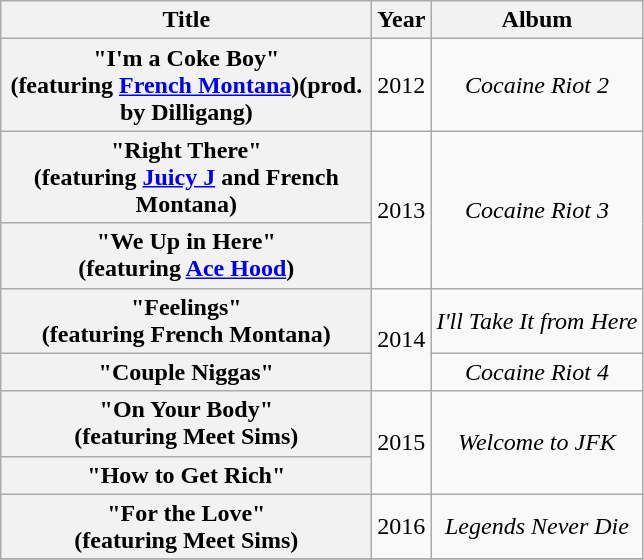<table class="wikitable plainrowheaders" style="text-align:center;">
<tr>
<th scope="col" rowspan="1" style="width:15em;">Title</th>
<th scope="col" rowspan="1">Year</th>
<th scope="col" rowspan="1">Album</th>
</tr>
<tr>
<th scope="row">"I'm a Coke Boy"<br><span>(featuring <a href='#'>French Montana</a>)(prod. by Dilligang)</span></th>
<td>2012</td>
<td><em>Cocaine Riot 2</em></td>
</tr>
<tr>
<th scope="row">"Right There"<br><span>(featuring <a href='#'>Juicy J</a> and French Montana)</span></th>
<td rowspan="2">2013</td>
<td rowspan="2"><em>Cocaine Riot 3</em></td>
</tr>
<tr>
<th scope="row">"We Up in Here"<br><span>(featuring <a href='#'>Ace Hood</a>)</span></th>
</tr>
<tr>
<th scope="row">"Feelings"<br><span>(featuring French Montana)</span></th>
<td rowspan="2">2014</td>
<td><em>I'll Take It from Here</em></td>
</tr>
<tr>
<th scope="row">"Couple Niggas"</th>
<td><em>Cocaine Riot 4</em></td>
</tr>
<tr>
<th scope="row">"On Your Body"  <br><span>(featuring Meet Sims)</span></th>
<td rowspan="2">2015</td>
<td rowspan="2"><em>Welcome to JFK</em></td>
</tr>
<tr>
<th scope="row">"How to Get Rich"</th>
</tr>
<tr>
<th scope="row">"For the Love"<br><span>(featuring Meet Sims)</span></th>
<td>2016</td>
<td><em>Legends Never Die</em></td>
</tr>
<tr>
</tr>
</table>
